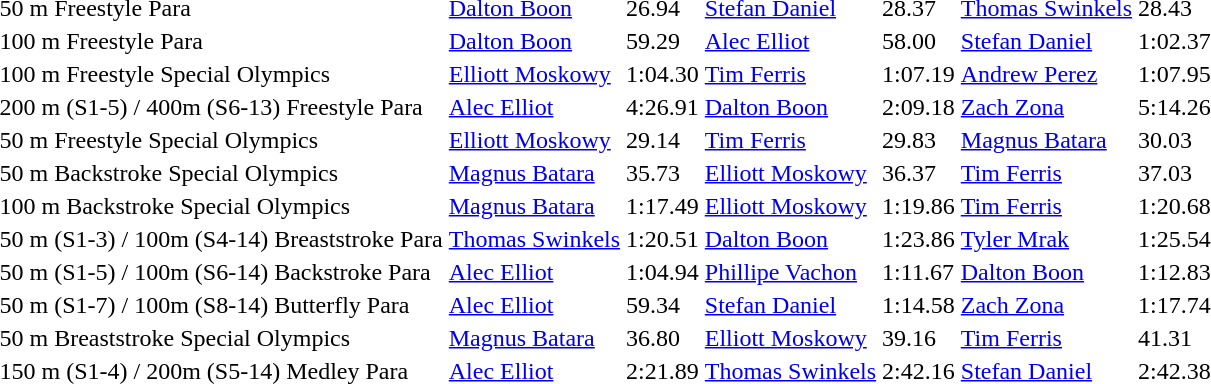<table>
<tr>
<td>50 m Freestyle Para</td>
<td><a href='#'>Dalton Boon</a><br> </td>
<td>26.94</td>
<td><a href='#'>Stefan Daniel</a><br> </td>
<td>28.37</td>
<td><a href='#'>Thomas Swinkels</a><br> </td>
<td>28.43</td>
</tr>
<tr>
<td>100 m Freestyle Para</td>
<td><a href='#'>Dalton Boon</a><br> </td>
<td>59.29</td>
<td><a href='#'>Alec Elliot</a><br></td>
<td>58.00</td>
<td><a href='#'>Stefan Daniel</a><br></td>
<td>1:02.37</td>
</tr>
<tr>
<td>100 m Freestyle Special Olympics</td>
<td><a href='#'>Elliott Moskowy</a><br> </td>
<td>1:04.30</td>
<td><a href='#'>Tim Ferris</a> <br> </td>
<td>1:07.19</td>
<td><a href='#'>Andrew Perez</a><br> </td>
<td>1:07.95</td>
</tr>
<tr>
<td>200 m (S1-5) / 400m (S6-13) Freestyle Para</td>
<td><a href='#'>Alec Elliot</a><br></td>
<td>4:26.91</td>
<td><a href='#'>Dalton Boon</a><br> </td>
<td>2:09.18</td>
<td><a href='#'>Zach Zona</a><br></td>
<td>5:14.26</td>
</tr>
<tr>
<td>50 m Freestyle Special Olympics</td>
<td><a href='#'>Elliott Moskowy</a><br> </td>
<td>29.14</td>
<td><a href='#'>Tim Ferris</a> <br> </td>
<td>29.83</td>
<td><a href='#'>Magnus Batara</a><br> </td>
<td>30.03</td>
</tr>
<tr>
<td>50 m Backstroke Special Olympics </td>
<td><a href='#'>Magnus Batara</a><br> </td>
<td>35.73</td>
<td><a href='#'>Elliott Moskowy</a><br> </td>
<td>36.37</td>
<td><a href='#'>Tim Ferris</a> <br> </td>
<td>37.03</td>
</tr>
<tr>
<td>100 m Backstroke Special Olympics</td>
<td><a href='#'>Magnus Batara</a><br> </td>
<td>1:17.49</td>
<td><a href='#'>Elliott Moskowy</a><br> </td>
<td>1:19.86</td>
<td><a href='#'>Tim Ferris</a> <br> </td>
<td>1:20.68</td>
</tr>
<tr>
<td>50 m (S1-3) / 100m (S4-14) Breaststroke Para</td>
<td><a href='#'>Thomas Swinkels</a><br>  </td>
<td>1:20.51</td>
<td><a href='#'>Dalton Boon</a><br> </td>
<td>1:23.86</td>
<td><a href='#'>Tyler Mrak</a><br> </td>
<td>1:25.54</td>
</tr>
<tr>
<td>50 m (S1-5) / 100m (S6-14) Backstroke Para</td>
<td><a href='#'>Alec Elliot</a><br></td>
<td>1:04.94</td>
<td><a href='#'>Phillipe Vachon</a><br></td>
<td>1:11.67</td>
<td><a href='#'>Dalton Boon</a><br></td>
<td>1:12.83</td>
</tr>
<tr>
<td>50 m (S1-7) / 100m (S8-14) Butterfly Para</td>
<td><a href='#'>Alec Elliot</a><br></td>
<td>59.34</td>
<td><a href='#'>Stefan Daniel</a><br></td>
<td>1:14.58</td>
<td><a href='#'>Zach Zona</a><br></td>
<td>1:17.74</td>
</tr>
<tr>
<td>50 m Breaststroke Special Olympics</td>
<td><a href='#'>Magnus Batara</a> <br> </td>
<td>36.80</td>
<td><a href='#'>Elliott Moskowy</a> <br> </td>
<td>39.16</td>
<td><a href='#'>Tim Ferris</a> <br> </td>
<td>41.31</td>
</tr>
<tr>
<td>150 m (S1-4) / 200m (S5-14) Medley Para</td>
<td><a href='#'>Alec Elliot</a><br></td>
<td>2:21.89</td>
<td><a href='#'>Thomas Swinkels</a><br></td>
<td>2:42.16</td>
<td><a href='#'>Stefan Daniel</a><br></td>
<td>2:42.38</td>
</tr>
</table>
